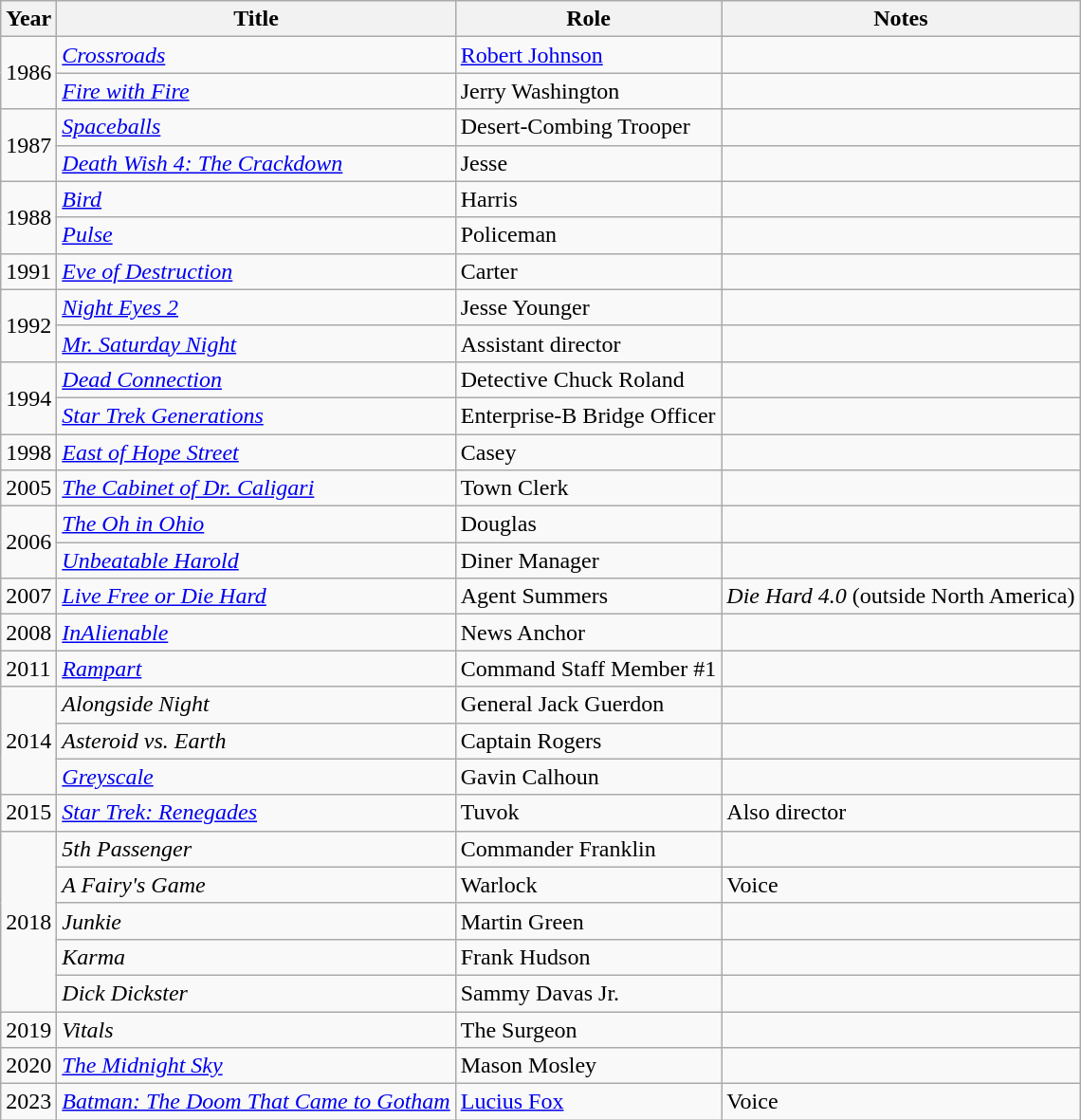<table class="wikitable sortable">
<tr>
<th>Year</th>
<th>Title</th>
<th>Role</th>
<th class="unsortable">Notes</th>
</tr>
<tr>
<td rowspan="2">1986</td>
<td><em><a href='#'>Crossroads</a></em></td>
<td><a href='#'>Robert Johnson</a></td>
<td></td>
</tr>
<tr>
<td><em><a href='#'>Fire with Fire</a></em></td>
<td>Jerry Washington</td>
<td></td>
</tr>
<tr>
<td rowspan="2">1987</td>
<td><em><a href='#'>Spaceballs</a></em></td>
<td>Desert-Combing Trooper</td>
<td></td>
</tr>
<tr>
<td><em><a href='#'>Death Wish 4: The Crackdown</a></em></td>
<td>Jesse</td>
<td></td>
</tr>
<tr>
<td rowspan="2">1988</td>
<td><em><a href='#'>Bird</a></em></td>
<td>Harris</td>
<td></td>
</tr>
<tr>
<td><em><a href='#'>Pulse</a></em></td>
<td>Policeman</td>
<td></td>
</tr>
<tr>
<td>1991</td>
<td><em><a href='#'>Eve of Destruction</a></em></td>
<td>Carter</td>
<td></td>
</tr>
<tr>
<td rowspan="2">1992</td>
<td><em><a href='#'>Night Eyes 2</a></em></td>
<td>Jesse Younger</td>
<td></td>
</tr>
<tr>
<td><em><a href='#'>Mr. Saturday Night</a></em></td>
<td>Assistant director</td>
<td></td>
</tr>
<tr>
<td rowspan="2">1994</td>
<td><em><a href='#'>Dead Connection</a></em></td>
<td>Detective Chuck Roland</td>
<td></td>
</tr>
<tr>
<td><em><a href='#'>Star Trek Generations</a></em></td>
<td>Enterprise-B Bridge Officer</td>
<td></td>
</tr>
<tr>
<td>1998</td>
<td><em><a href='#'>East of Hope Street</a></em></td>
<td>Casey</td>
<td></td>
</tr>
<tr>
<td>2005</td>
<td><em><a href='#'>The Cabinet of Dr. Caligari</a></em></td>
<td>Town Clerk</td>
<td></td>
</tr>
<tr>
<td rowspan="2">2006</td>
<td><em><a href='#'>The Oh in Ohio</a></em></td>
<td>Douglas</td>
<td></td>
</tr>
<tr>
<td><em><a href='#'>Unbeatable Harold</a></em></td>
<td>Diner Manager</td>
<td></td>
</tr>
<tr>
<td>2007</td>
<td><em><a href='#'>Live Free or Die Hard</a></em></td>
<td>Agent Summers</td>
<td><em>Die Hard 4.0</em> (outside North America)</td>
</tr>
<tr>
<td>2008</td>
<td><em><a href='#'>InAlienable</a></em></td>
<td>News Anchor</td>
<td></td>
</tr>
<tr>
<td>2011</td>
<td><em><a href='#'>Rampart</a></em></td>
<td>Command Staff Member #1</td>
<td></td>
</tr>
<tr>
<td rowspan="3">2014</td>
<td><em>Alongside Night</em></td>
<td>General Jack Guerdon</td>
<td></td>
</tr>
<tr>
<td><em>Asteroid vs. Earth</em></td>
<td>Captain Rogers</td>
<td></td>
</tr>
<tr>
<td><em><a href='#'>Greyscale</a></em></td>
<td>Gavin Calhoun</td>
<td></td>
</tr>
<tr>
<td>2015</td>
<td><em><a href='#'>Star Trek: Renegades</a></em></td>
<td>Tuvok</td>
<td>Also director</td>
</tr>
<tr>
<td rowspan="5">2018</td>
<td><em>5th Passenger</em></td>
<td>Commander Franklin</td>
<td></td>
</tr>
<tr>
<td><em>A Fairy's Game</em></td>
<td>Warlock</td>
<td>Voice</td>
</tr>
<tr>
<td><em>Junkie</em></td>
<td>Martin Green</td>
<td></td>
</tr>
<tr>
<td><em>Karma</em></td>
<td>Frank Hudson</td>
<td></td>
</tr>
<tr>
<td><em>Dick Dickster</em></td>
<td>Sammy Davas Jr.</td>
<td></td>
</tr>
<tr>
<td>2019</td>
<td><em>Vitals</em></td>
<td>The Surgeon</td>
<td></td>
</tr>
<tr>
<td>2020</td>
<td><em><a href='#'>The Midnight Sky</a></em></td>
<td>Mason Mosley</td>
<td></td>
</tr>
<tr>
<td>2023</td>
<td><em><a href='#'>Batman: The Doom That Came to Gotham</a></em></td>
<td><a href='#'>Lucius Fox</a></td>
<td>Voice</td>
</tr>
</table>
